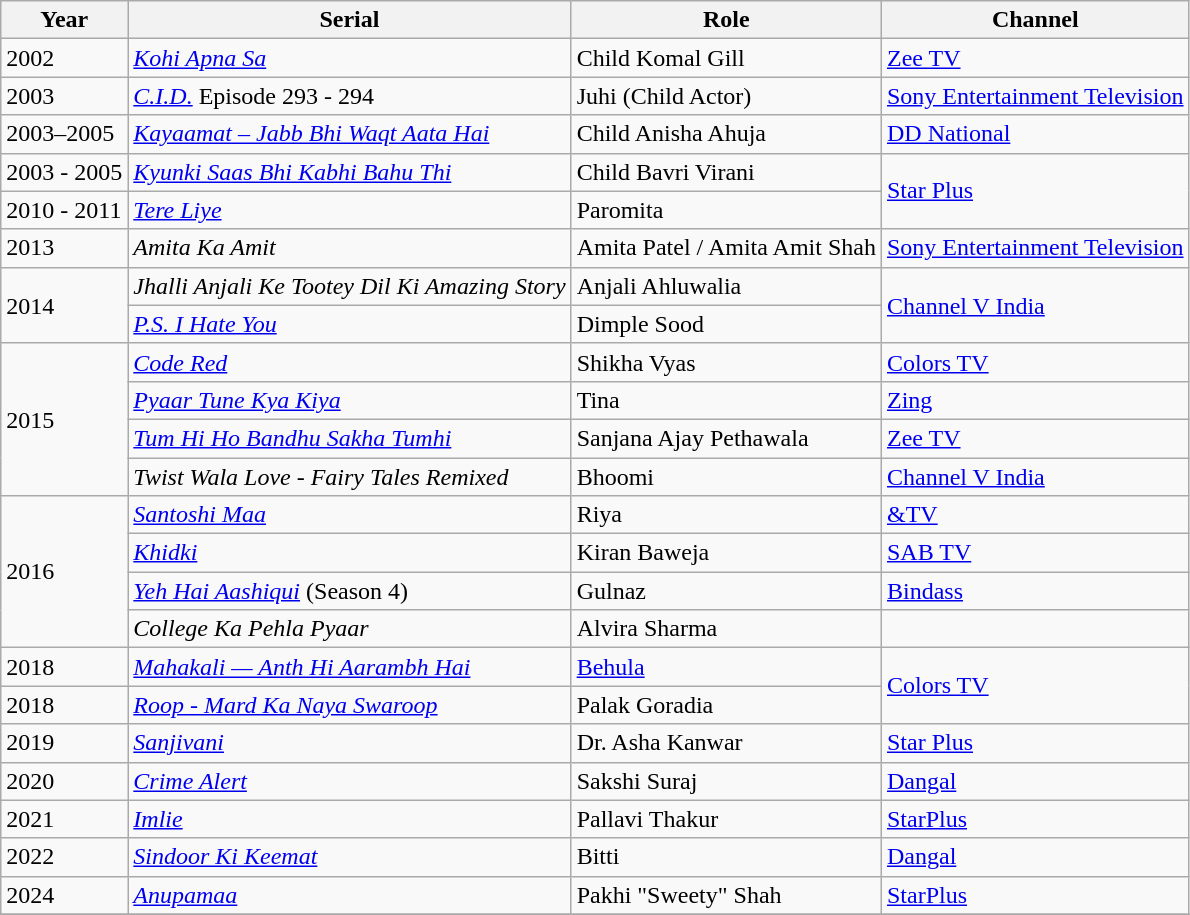<table class="wikitable sortable">
<tr>
<th>Year</th>
<th>Serial</th>
<th>Role</th>
<th>Channel</th>
</tr>
<tr>
<td>2002</td>
<td><em><a href='#'>Kohi Apna Sa</a></em></td>
<td>Child Komal Gill</td>
<td><a href='#'>Zee TV</a></td>
</tr>
<tr>
<td>2003</td>
<td><em><a href='#'>C.I.D.</a></em> Episode 293 - 294</td>
<td>Juhi (Child Actor)</td>
<td><a href='#'>Sony Entertainment Television</a></td>
</tr>
<tr>
<td>2003–2005</td>
<td><em><a href='#'>Kayaamat – Jabb Bhi Waqt Aata Hai</a></em></td>
<td>Child Anisha Ahuja</td>
<td><a href='#'>DD National</a></td>
</tr>
<tr>
<td>2003 - 2005</td>
<td><em><a href='#'>Kyunki Saas Bhi Kabhi Bahu Thi</a></em></td>
<td>Child Bavri Virani</td>
<td rowspan="2"><a href='#'>Star Plus</a></td>
</tr>
<tr>
<td>2010 - 2011</td>
<td><em><a href='#'>Tere Liye</a></em></td>
<td>Paromita</td>
</tr>
<tr>
<td>2013</td>
<td><em>Amita Ka Amit</em></td>
<td>Amita Patel / Amita Amit Shah</td>
<td><a href='#'>Sony Entertainment Television</a></td>
</tr>
<tr>
<td rowspan="2">2014</td>
<td><em>Jhalli Anjali Ke Tootey Dil Ki Amazing Story</em></td>
<td>Anjali Ahluwalia</td>
<td rowspan="2"><a href='#'>Channel V India</a></td>
</tr>
<tr>
<td><em><a href='#'>P.S. I Hate You</a></em></td>
<td>Dimple Sood</td>
</tr>
<tr>
<td rowspan="4">2015</td>
<td><em><a href='#'>Code Red</a></em></td>
<td>Shikha Vyas</td>
<td><a href='#'>Colors TV</a></td>
</tr>
<tr>
<td><em><a href='#'>Pyaar Tune Kya Kiya</a></em></td>
<td>Tina</td>
<td><a href='#'>Zing</a></td>
</tr>
<tr>
<td><em><a href='#'>Tum Hi Ho Bandhu Sakha Tumhi</a></em></td>
<td>Sanjana Ajay Pethawala</td>
<td><a href='#'>Zee TV</a></td>
</tr>
<tr>
<td><em>Twist Wala Love - Fairy Tales Remixed</em></td>
<td>Bhoomi</td>
<td><a href='#'>Channel V India</a></td>
</tr>
<tr>
<td rowspan="4">2016</td>
<td><em><a href='#'>Santoshi Maa</a></em></td>
<td>Riya</td>
<td><a href='#'>&TV</a></td>
</tr>
<tr>
<td><em><a href='#'>Khidki</a></em></td>
<td>Kiran Baweja</td>
<td><a href='#'>SAB TV</a></td>
</tr>
<tr>
<td><em><a href='#'>Yeh Hai Aashiqui</a></em> (Season 4)</td>
<td>Gulnaz</td>
<td><a href='#'>Bindass</a></td>
</tr>
<tr>
<td><em>College Ka Pehla Pyaar</em></td>
<td>Alvira Sharma</td>
<td></td>
</tr>
<tr>
<td>2018</td>
<td><em><a href='#'>Mahakali — Anth Hi Aarambh Hai</a></em></td>
<td><a href='#'>Behula</a></td>
<td rowspan="2"><a href='#'>Colors TV</a></td>
</tr>
<tr>
<td>2018</td>
<td><em><a href='#'>Roop - Mard Ka Naya Swaroop</a></em></td>
<td>Palak Goradia</td>
</tr>
<tr>
<td>2019</td>
<td><em><a href='#'>Sanjivani</a></em></td>
<td>Dr. Asha Kanwar</td>
<td><a href='#'>Star Plus</a></td>
</tr>
<tr>
<td>2020</td>
<td><em><a href='#'>Crime Alert</a></em></td>
<td>Sakshi Suraj</td>
<td><a href='#'> Dangal</a></td>
</tr>
<tr>
<td>2021</td>
<td><em><a href='#'>Imlie</a></em></td>
<td>Pallavi Thakur</td>
<td><a href='#'>StarPlus</a></td>
</tr>
<tr>
<td>2022</td>
<td><em><a href='#'>Sindoor Ki Keemat</a></em></td>
<td>Bitti</td>
<td><a href='#'> Dangal</a></td>
</tr>
<tr>
<td>2024</td>
<td><em><a href='#'>Anupamaa</a></em></td>
<td>Pakhi "Sweety" Shah</td>
<td><a href='#'>StarPlus</a></td>
</tr>
<tr>
</tr>
</table>
